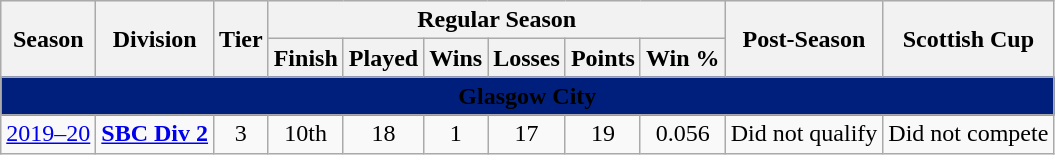<table class="wikitable" style="font-size:100%;">
<tr bgcolor="#efefef">
<th rowspan="2">Season</th>
<th rowspan="2">Division</th>
<th rowspan="2">Tier</th>
<th colspan="6">Regular Season</th>
<th rowspan="2">Post-Season</th>
<th rowspan="2">Scottish Cup</th>
</tr>
<tr>
<th>Finish</th>
<th>Played</th>
<th>Wins</th>
<th>Losses</th>
<th>Points</th>
<th>Win %</th>
</tr>
<tr>
<td colspan="13" align=center bgcolor="#001f7d"><span><strong>Glasgow City</strong></span></td>
</tr>
<tr>
<td style="text-align:center;"><a href='#'>2019–20</a></td>
<td style="text-align:center;"><strong><a href='#'>SBC Div 2</a></strong></td>
<td style="text-align:center;">3</td>
<td style="text-align:center;">10th</td>
<td style="text-align:center;">18</td>
<td style="text-align:center;">1</td>
<td style="text-align:center;">17</td>
<td style="text-align:center;">19</td>
<td style="text-align:center;">0.056</td>
<td style="text-align:center;">Did not qualify</td>
<td style="text-align:center;">Did not compete</td>
</tr>
</table>
